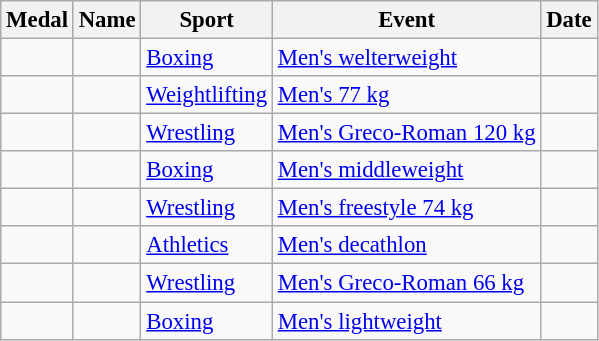<table class="wikitable sortable" style="font-size:95%">
<tr>
<th>Medal</th>
<th>Name</th>
<th>Sport</th>
<th>Event</th>
<th>Date</th>
</tr>
<tr>
<td></td>
<td></td>
<td><a href='#'>Boxing</a></td>
<td><a href='#'>Men's welterweight</a></td>
<td></td>
</tr>
<tr>
<td></td>
<td></td>
<td><a href='#'>Weightlifting</a></td>
<td><a href='#'>Men's 77 kg</a></td>
<td></td>
</tr>
<tr>
<td></td>
<td></td>
<td><a href='#'>Wrestling</a></td>
<td><a href='#'>Men's Greco-Roman 120 kg</a></td>
<td></td>
</tr>
<tr>
<td></td>
<td></td>
<td><a href='#'>Boxing</a></td>
<td><a href='#'>Men's middleweight</a></td>
<td></td>
</tr>
<tr>
<td></td>
<td></td>
<td><a href='#'>Wrestling</a></td>
<td><a href='#'>Men's freestyle 74 kg</a></td>
<td></td>
</tr>
<tr>
<td></td>
<td></td>
<td><a href='#'>Athletics</a></td>
<td><a href='#'>Men's decathlon</a></td>
<td></td>
</tr>
<tr>
<td></td>
<td></td>
<td><a href='#'>Wrestling</a></td>
<td><a href='#'>Men's Greco-Roman 66 kg</a></td>
<td></td>
</tr>
<tr>
<td></td>
<td></td>
<td><a href='#'>Boxing</a></td>
<td><a href='#'>Men's lightweight</a></td>
<td></td>
</tr>
</table>
